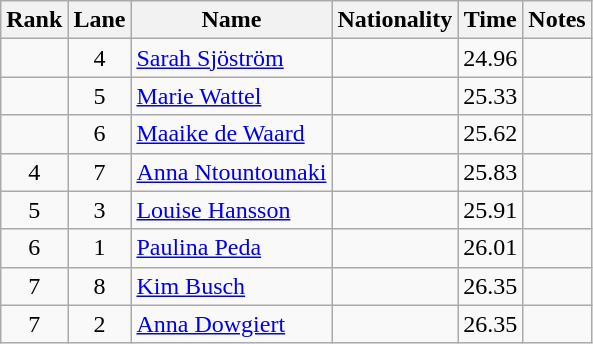<table class="wikitable sortable" style="text-align:center">
<tr>
<th>Rank</th>
<th>Lane</th>
<th>Name</th>
<th>Nationality</th>
<th>Time</th>
<th>Notes</th>
</tr>
<tr>
<td></td>
<td>4</td>
<td align=left><a href='#'>Sarah Sjöström</a></td>
<td align=left></td>
<td>24.96</td>
<td></td>
</tr>
<tr>
<td></td>
<td>5</td>
<td align=left><a href='#'>Marie Wattel</a></td>
<td align=left></td>
<td>25.33</td>
<td></td>
</tr>
<tr>
<td></td>
<td>6</td>
<td align=left><a href='#'>Maaike de Waard</a></td>
<td align=left></td>
<td>25.62</td>
<td></td>
</tr>
<tr>
<td>4</td>
<td>7</td>
<td align=left><a href='#'>Anna Ntountounaki</a></td>
<td align=left></td>
<td>25.83</td>
<td></td>
</tr>
<tr>
<td>5</td>
<td>3</td>
<td align=left><a href='#'>Louise Hansson</a></td>
<td align=left></td>
<td>25.91</td>
<td></td>
</tr>
<tr>
<td>6</td>
<td>1</td>
<td align=left><a href='#'>Paulina Peda</a></td>
<td align=left></td>
<td>26.01</td>
<td></td>
</tr>
<tr>
<td>7</td>
<td>8</td>
<td align=left><a href='#'>Kim Busch</a></td>
<td align=left></td>
<td>26.35</td>
<td></td>
</tr>
<tr>
<td>7</td>
<td>2</td>
<td align=left><a href='#'>Anna Dowgiert</a></td>
<td align=left></td>
<td>26.35</td>
<td></td>
</tr>
</table>
